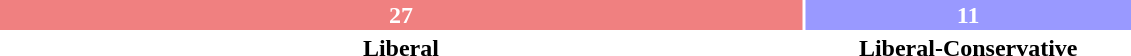<table style="width:60%; text-align:center;">
<tr style="color:white;">
<td style="background:#F08080; width:71.05%;"><strong>27</strong></td>
<td style="background:#9999FF; width:28.95%;"><strong>11</strong></td>
</tr>
<tr>
<td><span><strong>Liberal</strong></span></td>
<td><span><strong>Liberal-Conservative</strong></span></td>
</tr>
</table>
